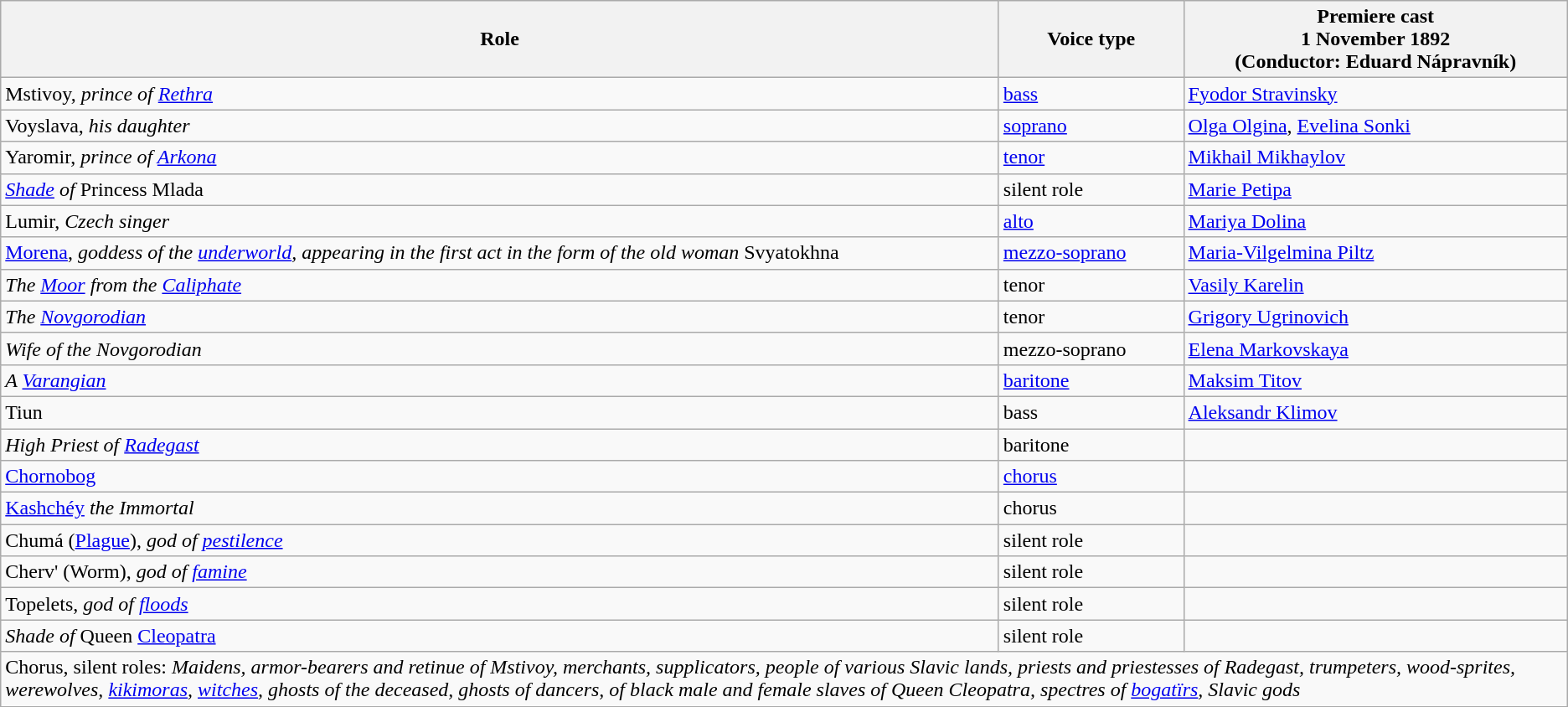<table class="wikitable" border="1">
<tr>
<th>Role</th>
<th>Voice type</th>
<th>Premiere cast<br>1 November 1892<br>(Conductor: Eduard Nápravník)</th>
</tr>
<tr>
<td>Mstivoy, <em>prince of <a href='#'>Rethra</a></em></td>
<td><a href='#'>bass</a></td>
<td><a href='#'>Fyodor Stravinsky</a></td>
</tr>
<tr>
<td>Voyslava, <em>his daughter</em></td>
<td><a href='#'>soprano</a></td>
<td><a href='#'>Olga Olgina</a>, <a href='#'>Evelina Sonki</a></td>
</tr>
<tr>
<td>Yaromir, <em>prince of <a href='#'>Arkona</a></em></td>
<td><a href='#'>tenor</a></td>
<td><a href='#'>Mikhail Mikhaylov</a></td>
</tr>
<tr>
<td><em><a href='#'>Shade</a> of</em> Princess Mlada</td>
<td>silent role</td>
<td><a href='#'>Marie Petipa</a></td>
</tr>
<tr>
<td>Lumir, <em>Czech singer</em></td>
<td><a href='#'>alto</a></td>
<td><a href='#'>Mariya Dolina</a></td>
</tr>
<tr>
<td><a href='#'>Morena</a>, <em>goddess of the <a href='#'>underworld</a>, appearing in the first act in the form of the old woman</em> Svyatokhna</td>
<td><a href='#'>mezzo-soprano</a></td>
<td><a href='#'>Maria-Vilgelmina Piltz</a></td>
</tr>
<tr>
<td><em>The <a href='#'>Moor</a> from the <a href='#'>Caliphate</a></em></td>
<td>tenor</td>
<td><a href='#'>Vasily Karelin</a></td>
</tr>
<tr>
<td><em>The <a href='#'>Novgorodian</a></em></td>
<td>tenor</td>
<td><a href='#'>Grigory Ugrinovich</a></td>
</tr>
<tr>
<td><em>Wife of the Novgorodian</em></td>
<td>mezzo-soprano</td>
<td><a href='#'>Elena Markovskaya</a></td>
</tr>
<tr>
<td><em>A <a href='#'>Varangian</a></em></td>
<td><a href='#'>baritone</a></td>
<td><a href='#'>Maksim Titov</a></td>
</tr>
<tr>
<td>Tiun</td>
<td>bass</td>
<td><a href='#'>Aleksandr Klimov</a></td>
</tr>
<tr>
<td><em>High Priest of <a href='#'>Radegast</a></em></td>
<td>baritone</td>
<td></td>
</tr>
<tr>
<td><a href='#'>Chornobog</a></td>
<td><a href='#'>chorus</a></td>
<td></td>
</tr>
<tr>
<td><a href='#'>Kashchéy</a> <em>the Immortal</em></td>
<td>chorus</td>
<td></td>
</tr>
<tr>
<td>Chumá (<a href='#'>Plague</a>), <em>god of <a href='#'>pestilence</a></em></td>
<td>silent role</td>
<td></td>
</tr>
<tr>
<td>Cherv' (Worm), <em>god of <a href='#'>famine</a></em></td>
<td>silent role</td>
<td></td>
</tr>
<tr>
<td>Topelets, <em>god of <a href='#'>floods</a></em></td>
<td>silent role</td>
<td></td>
</tr>
<tr>
<td><em>Shade of</em> Queen <a href='#'>Cleopatra</a></td>
<td>silent role</td>
<td></td>
</tr>
<tr>
<td colspan="3">Chorus, silent roles: <em>Maidens, armor-bearers and retinue of Mstivoy, merchants, supplicators, people of various Slavic lands, priests and priestesses of Radegast, trumpeters, wood-sprites, werewolves, <a href='#'>kikimoras</a>, <a href='#'>witches</a>, ghosts of the deceased, ghosts of dancers, of black male and female slaves of Queen Cleopatra, spectres of <a href='#'>bogatïrs</a>, Slavic gods</em></td>
</tr>
<tr>
</tr>
</table>
